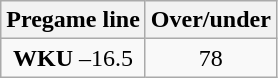<table class="wikitable">
<tr align="center">
<th style=>Pregame line</th>
<th style=>Over/under</th>
</tr>
<tr align="center">
<td><strong>WKU</strong> –16.5</td>
<td>78</td>
</tr>
</table>
